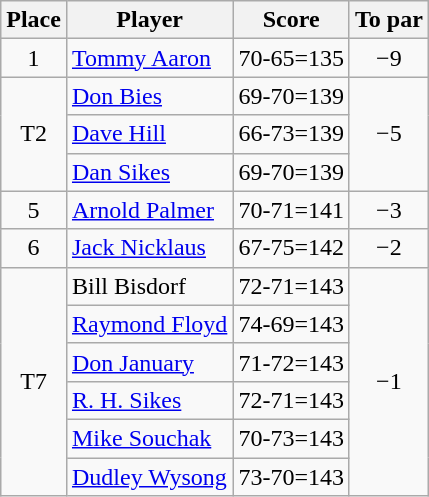<table class=wikitable>
<tr>
<th>Place</th>
<th>Player</th>
<th>Score</th>
<th>To par</th>
</tr>
<tr>
<td align=center>1</td>
<td> <a href='#'>Tommy Aaron</a></td>
<td>70-65=135</td>
<td align=center>−9</td>
</tr>
<tr>
<td rowspan=3 align=center>T2</td>
<td> <a href='#'>Don Bies</a></td>
<td>69-70=139</td>
<td rowspan=3 align=center>−5</td>
</tr>
<tr>
<td> <a href='#'>Dave Hill</a></td>
<td>66-73=139</td>
</tr>
<tr>
<td> <a href='#'>Dan Sikes</a></td>
<td>69-70=139</td>
</tr>
<tr>
<td align=center>5</td>
<td> <a href='#'>Arnold Palmer</a></td>
<td>70-71=141</td>
<td align=center>−3</td>
</tr>
<tr>
<td align=center>6</td>
<td> <a href='#'>Jack Nicklaus</a></td>
<td>67-75=142</td>
<td align=center>−2</td>
</tr>
<tr>
<td rowspan=6 align=center>T7</td>
<td> Bill Bisdorf</td>
<td>72-71=143</td>
<td rowspan=6 align=center>−1</td>
</tr>
<tr>
<td> <a href='#'>Raymond Floyd</a></td>
<td>74-69=143</td>
</tr>
<tr>
<td> <a href='#'>Don January</a></td>
<td>71-72=143</td>
</tr>
<tr>
<td> <a href='#'>R. H. Sikes</a></td>
<td>72-71=143</td>
</tr>
<tr>
<td> <a href='#'>Mike Souchak</a></td>
<td>70-73=143</td>
</tr>
<tr>
<td> <a href='#'>Dudley Wysong</a></td>
<td>73-70=143</td>
</tr>
</table>
